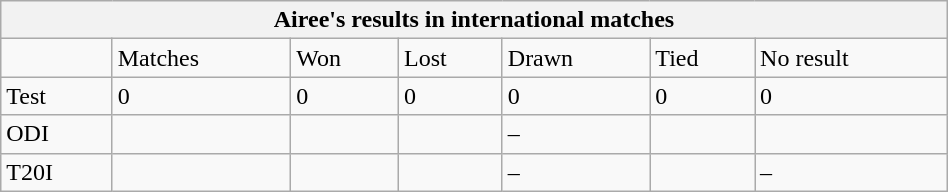<table class="wikitable" style="float:right; margin-left:1em; width:50%;">
<tr>
<th colspan="7"><strong>Airee's results in international matches</strong></th>
</tr>
<tr>
<td> </td>
<td>Matches</td>
<td>Won</td>
<td>Lost</td>
<td>Drawn</td>
<td>Tied</td>
<td>No result</td>
</tr>
<tr>
<td>Test</td>
<td>0</td>
<td>0</td>
<td>0</td>
<td>0</td>
<td>0</td>
<td>0</td>
</tr>
<tr>
<td>ODI</td>
<td></td>
<td></td>
<td></td>
<td>–</td>
<td></td>
<td></td>
</tr>
<tr>
<td>T20I</td>
<td></td>
<td></td>
<td></td>
<td>–</td>
<td></td>
<td>–</td>
</tr>
</table>
